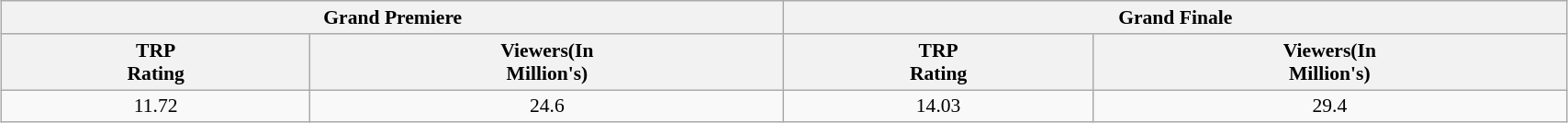<table class="wikitable" style="font-size:90%; text-align:center; width: 90%; margin-left: auto; margin-right: auto;style=width:50em ">
<tr>
<th colspan="2">Grand Premiere</th>
<th colspan="2">Grand Finale</th>
</tr>
<tr>
<th>TRP<br>Rating</th>
<th>Viewers(In<br>Million's)</th>
<th>TRP<br>Rating</th>
<th>Viewers(In<br>Million's)</th>
</tr>
<tr>
<td>11.72</td>
<td>24.6</td>
<td>14.03</td>
<td>29.4</td>
</tr>
</table>
